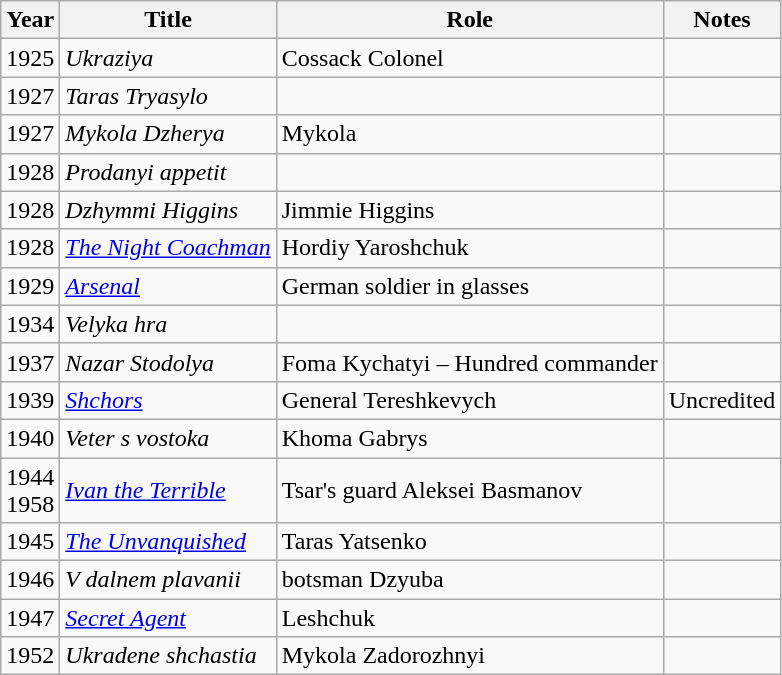<table class="wikitable">
<tr>
<th>Year</th>
<th>Title</th>
<th>Role</th>
<th>Notes</th>
</tr>
<tr>
<td>1925</td>
<td><em>Ukraziya</em></td>
<td>Cossack Colonel</td>
<td></td>
</tr>
<tr>
<td>1927</td>
<td><em>Taras Tryasylo</em></td>
<td></td>
<td></td>
</tr>
<tr>
<td>1927</td>
<td><em>Mykola Dzherya</em></td>
<td>Mykola</td>
<td></td>
</tr>
<tr>
<td>1928</td>
<td><em>Prodanyi appetit</em></td>
<td></td>
<td></td>
</tr>
<tr>
<td>1928</td>
<td><em>Dzhymmi Higgins</em></td>
<td>Jimmie Higgins</td>
<td></td>
</tr>
<tr>
<td>1928</td>
<td><em><a href='#'>The Night Coachman</a></em></td>
<td>Hordiy Yaroshchuk</td>
<td></td>
</tr>
<tr>
<td>1929</td>
<td><em><a href='#'>Arsenal</a></em></td>
<td>German soldier in glasses</td>
<td></td>
</tr>
<tr>
<td>1934</td>
<td><em>Velyka hra</em></td>
<td></td>
<td></td>
</tr>
<tr>
<td>1937</td>
<td><em>Nazar Stodolya</em></td>
<td>Foma Kychatyi – Hundred commander</td>
<td></td>
</tr>
<tr>
<td>1939</td>
<td><em><a href='#'>Shchors</a></em></td>
<td>General Tereshkevych</td>
<td>Uncredited</td>
</tr>
<tr>
<td>1940</td>
<td><em>Veter s vostoka</em></td>
<td>Khoma Gabrys</td>
<td></td>
</tr>
<tr>
<td>1944<br>1958</td>
<td><em><a href='#'>Ivan the Terrible</a></em></td>
<td>Tsar's guard Aleksei Basmanov</td>
<td></td>
</tr>
<tr>
<td>1945</td>
<td><em><a href='#'>The Unvanquished</a></em></td>
<td>Taras Yatsenko</td>
<td></td>
</tr>
<tr>
<td>1946</td>
<td><em>V dalnem plavanii</em></td>
<td>botsman Dzyuba</td>
<td></td>
</tr>
<tr>
<td>1947</td>
<td><em><a href='#'>Secret Agent</a></em></td>
<td>Leshchuk</td>
<td></td>
</tr>
<tr>
<td>1952</td>
<td><em>Ukradene shchastia</em></td>
<td>Mykola Zadorozhnyi</td>
<td></td>
</tr>
</table>
